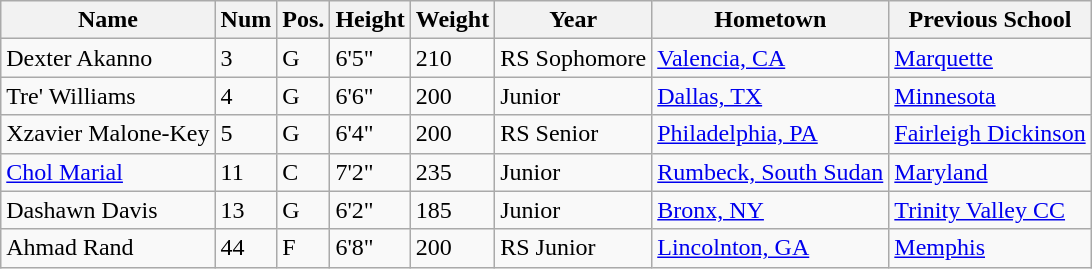<table class="wikitable sortable" style="font-size:100%;" border="1">
<tr>
<th>Name</th>
<th>Num</th>
<th>Pos.</th>
<th>Height</th>
<th>Weight</th>
<th>Year</th>
<th>Hometown</th>
<th class="unsortable">Previous School</th>
</tr>
<tr>
<td>Dexter Akanno</td>
<td>3</td>
<td>G</td>
<td>6'5"</td>
<td>210</td>
<td>RS Sophomore</td>
<td><a href='#'>Valencia, CA</a></td>
<td><a href='#'>Marquette</a></td>
</tr>
<tr>
<td>Tre' Williams</td>
<td>4</td>
<td>G</td>
<td>6'6"</td>
<td>200</td>
<td>Junior</td>
<td><a href='#'>Dallas, TX</a></td>
<td><a href='#'>Minnesota</a></td>
</tr>
<tr>
<td>Xzavier Malone-Key</td>
<td>5</td>
<td>G</td>
<td>6'4"</td>
<td>200</td>
<td>RS Senior</td>
<td><a href='#'>Philadelphia, PA</a></td>
<td><a href='#'>Fairleigh Dickinson</a></td>
</tr>
<tr>
<td><a href='#'>Chol Marial</a></td>
<td>11</td>
<td>C</td>
<td>7'2"</td>
<td>235</td>
<td>Junior</td>
<td><a href='#'>Rumbeck, South Sudan</a></td>
<td><a href='#'>Maryland</a></td>
</tr>
<tr>
<td>Dashawn Davis</td>
<td>13</td>
<td>G</td>
<td>6'2"</td>
<td>185</td>
<td>Junior</td>
<td><a href='#'>Bronx, NY</a></td>
<td><a href='#'>Trinity Valley CC</a></td>
</tr>
<tr>
<td>Ahmad Rand</td>
<td>44</td>
<td>F</td>
<td>6'8"</td>
<td>200</td>
<td>RS Junior</td>
<td><a href='#'>Lincolnton, GA</a></td>
<td><a href='#'>Memphis</a></td>
</tr>
</table>
